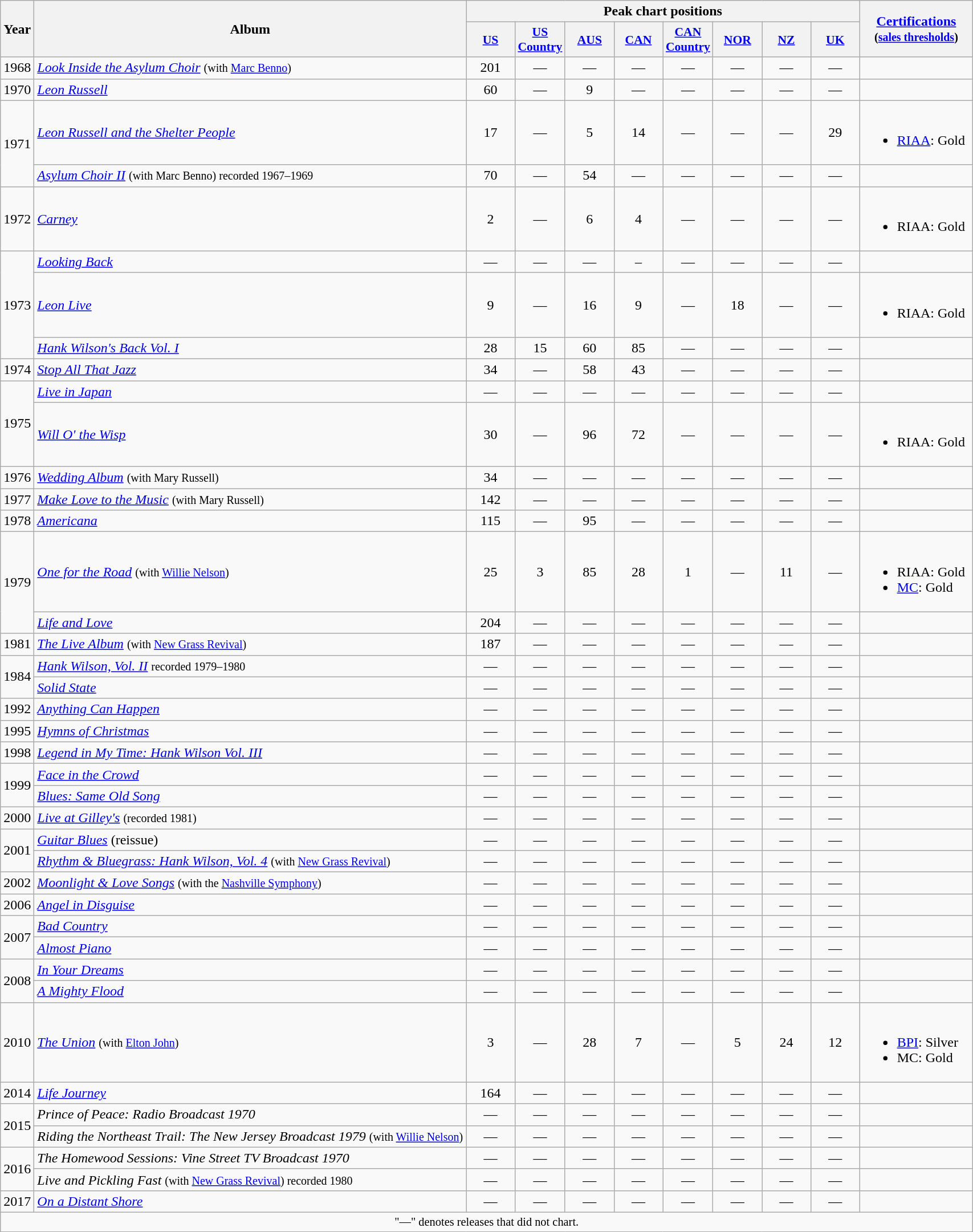<table class="wikitable">
<tr>
<th rowspan="2">Year</th>
<th rowspan="2">Album</th>
<th colspan="8">Peak chart positions</th>
<th rowspan="2" style="width:125px;"><a href='#'>Certifications</a><br><small>(<a href='#'>sales thresholds</a>)</small></th>
</tr>
<tr>
<th style="width:3.5em;font-size:90%;"><a href='#'>US</a><br></th>
<th style="width:3.5em;font-size:90%;"><a href='#'>US<br>Country</a></th>
<th style="width:3.5em;font-size:90%;"><a href='#'>AUS</a><br></th>
<th style="width:3.5em;font-size:90%;"><a href='#'>CAN</a><br></th>
<th style="width:3.5em;font-size:90%;"><a href='#'>CAN<br>Country</a><br></th>
<th style="width:3.5em;font-size:90%;"><a href='#'>NOR</a><br></th>
<th style="width:3.5em;font-size:90%;"><a href='#'>NZ</a><br></th>
<th style="width:3.5em;font-size:90%;"><a href='#'>UK</a><br></th>
</tr>
<tr>
<td>1968</td>
<td><em><a href='#'>Look Inside the Asylum Choir</a></em> <small>(with <a href='#'>Marc Benno</a>)</small></td>
<td style="text-align:center;">201</td>
<td style="text-align:center;">—</td>
<td style="text-align:center;">—</td>
<td style="text-align:center;">—</td>
<td style="text-align:center;">—</td>
<td style="text-align:center;">—</td>
<td style="text-align:center;">—</td>
<td style="text-align:center;">—</td>
<td></td>
</tr>
<tr>
<td>1970</td>
<td><em><a href='#'>Leon Russell</a></em></td>
<td style="text-align:center;">60</td>
<td style="text-align:center;">—</td>
<td style="text-align:center;">9</td>
<td style="text-align:center;">—</td>
<td style="text-align:center;">—</td>
<td style="text-align:center;">—</td>
<td style="text-align:center;">—</td>
<td style="text-align:center;">—</td>
<td></td>
</tr>
<tr>
<td rowspan="2">1971</td>
<td><em><a href='#'>Leon Russell and the Shelter People</a></em></td>
<td style="text-align:center;">17</td>
<td style="text-align:center;">—</td>
<td style="text-align:center;">5</td>
<td style="text-align:center;">14</td>
<td style="text-align:center;">—</td>
<td style="text-align:center;">—</td>
<td style="text-align:center;">—</td>
<td style="text-align:center;">29</td>
<td><br><ul><li><a href='#'>RIAA</a>: Gold</li></ul></td>
</tr>
<tr>
<td><em><a href='#'>Asylum Choir II</a></em> <small>(with Marc Benno) recorded 1967–1969</small></td>
<td style="text-align:center;">70</td>
<td style="text-align:center;">—</td>
<td style="text-align:center;">54</td>
<td style="text-align:center;">—</td>
<td style="text-align:center;">—</td>
<td style="text-align:center;">—</td>
<td style="text-align:center;">—</td>
<td style="text-align:center;">—</td>
<td></td>
</tr>
<tr>
<td>1972</td>
<td><em><a href='#'>Carney</a></em></td>
<td style="text-align:center;">2</td>
<td style="text-align:center;">—</td>
<td style="text-align:center;">6</td>
<td style="text-align:center;">4</td>
<td style="text-align:center;">—</td>
<td style="text-align:center;">—</td>
<td style="text-align:center;">—</td>
<td style="text-align:center;">—</td>
<td><br><ul><li>RIAA: Gold</li></ul></td>
</tr>
<tr>
<td rowspan="3">1973</td>
<td><em><a href='#'>Looking Back</a></em></td>
<td style="text-align:center;">—</td>
<td style="text-align:center;">—</td>
<td style="text-align:center;">—</td>
<td style="text-align:center;">–</td>
<td style="text-align:center;">—</td>
<td style="text-align:center;">—</td>
<td style="text-align:center;">—</td>
<td style="text-align:center;">—</td>
<td></td>
</tr>
<tr>
<td><em><a href='#'>Leon Live</a></em></td>
<td style="text-align:center;">9</td>
<td style="text-align:center;">—</td>
<td style="text-align:center;">16</td>
<td style="text-align:center;">9</td>
<td style="text-align:center;">—</td>
<td style="text-align:center;">18</td>
<td style="text-align:center;">—</td>
<td style="text-align:center;">—</td>
<td><br><ul><li>RIAA: Gold</li></ul></td>
</tr>
<tr>
<td><em><a href='#'>Hank Wilson's Back Vol. I</a></em></td>
<td style="text-align:center;">28</td>
<td style="text-align:center;">15</td>
<td style="text-align:center;">60</td>
<td style="text-align:center;">85</td>
<td style="text-align:center;">—</td>
<td style="text-align:center;">—</td>
<td style="text-align:center;">—</td>
<td style="text-align:center;">—</td>
<td></td>
</tr>
<tr>
<td>1974</td>
<td><em><a href='#'>Stop All That Jazz</a></em></td>
<td style="text-align:center;">34</td>
<td style="text-align:center;">—</td>
<td style="text-align:center;">58</td>
<td style="text-align:center;">43</td>
<td style="text-align:center;">—</td>
<td style="text-align:center;">—</td>
<td style="text-align:center;">—</td>
<td style="text-align:center;">—</td>
<td></td>
</tr>
<tr>
<td rowspan="2">1975</td>
<td><em><a href='#'>Live in Japan</a></em></td>
<td style="text-align:center;">—</td>
<td style="text-align:center;">—</td>
<td style="text-align:center;">—</td>
<td style="text-align:center;">—</td>
<td style="text-align:center;">—</td>
<td style="text-align:center;">—</td>
<td style="text-align:center;">—</td>
<td style="text-align:center;">—</td>
<td></td>
</tr>
<tr>
<td><em><a href='#'>Will O' the Wisp</a></em></td>
<td style="text-align:center;">30</td>
<td style="text-align:center;">—</td>
<td style="text-align:center;">96</td>
<td style="text-align:center;">72</td>
<td style="text-align:center;">—</td>
<td style="text-align:center;">—</td>
<td style="text-align:center;">—</td>
<td style="text-align:center;">—</td>
<td><br><ul><li>RIAA: Gold</li></ul></td>
</tr>
<tr>
<td>1976</td>
<td><em><a href='#'>Wedding Album</a></em> <small>(with Mary Russell)</small></td>
<td style="text-align:center;">34</td>
<td style="text-align:center;">—</td>
<td style="text-align:center;">—</td>
<td style="text-align:center;">—</td>
<td style="text-align:center;">—</td>
<td style="text-align:center;">—</td>
<td style="text-align:center;">—</td>
<td style="text-align:center;">—</td>
<td></td>
</tr>
<tr>
<td>1977</td>
<td><em><a href='#'>Make Love to the Music</a></em> <small>(with Mary Russell)</small></td>
<td style="text-align:center;">142</td>
<td style="text-align:center;">—</td>
<td style="text-align:center;">—</td>
<td style="text-align:center;">—</td>
<td style="text-align:center;">—</td>
<td style="text-align:center;">—</td>
<td style="text-align:center;">—</td>
<td style="text-align:center;">—</td>
<td></td>
</tr>
<tr>
<td>1978</td>
<td><em><a href='#'>Americana</a></em></td>
<td style="text-align:center;">115</td>
<td style="text-align:center;">—</td>
<td style="text-align:center;">95</td>
<td style="text-align:center;">—</td>
<td style="text-align:center;">—</td>
<td style="text-align:center;">—</td>
<td style="text-align:center;">—</td>
<td style="text-align:center;">—</td>
<td></td>
</tr>
<tr>
<td rowspan="2">1979</td>
<td><em><a href='#'>One for the Road</a></em> <small>(with <a href='#'>Willie Nelson</a>)</small></td>
<td style="text-align:center;">25</td>
<td style="text-align:center;">3</td>
<td style="text-align:center;">85</td>
<td style="text-align:center;">28</td>
<td style="text-align:center;">1</td>
<td style="text-align:center;">—</td>
<td style="text-align:center;">11</td>
<td style="text-align:center;">—</td>
<td><br><ul><li>RIAA: Gold</li><li><a href='#'>MC</a>: Gold</li></ul></td>
</tr>
<tr>
<td><em><a href='#'>Life and Love</a></em></td>
<td style="text-align:center;">204</td>
<td style="text-align:center;">—</td>
<td style="text-align:center;">—</td>
<td style="text-align:center;">—</td>
<td style="text-align:center;">—</td>
<td style="text-align:center;">—</td>
<td style="text-align:center;">—</td>
<td style="text-align:center;">—</td>
<td></td>
</tr>
<tr>
<td>1981</td>
<td><em><a href='#'>The Live Album</a></em> <small>(with <a href='#'>New Grass Revival</a>)</small></td>
<td style="text-align:center;">187</td>
<td style="text-align:center;">—</td>
<td style="text-align:center;">—</td>
<td style="text-align:center;">—</td>
<td style="text-align:center;">—</td>
<td style="text-align:center;">—</td>
<td style="text-align:center;">—</td>
<td style="text-align:center;">—</td>
<td></td>
</tr>
<tr>
<td rowspan="2">1984</td>
<td><em><a href='#'>Hank Wilson, Vol. II</a></em> <small>recorded 1979–1980</small></td>
<td style="text-align:center;">—</td>
<td style="text-align:center;">—</td>
<td style="text-align:center;">—</td>
<td style="text-align:center;">—</td>
<td style="text-align:center;">—</td>
<td style="text-align:center;">—</td>
<td style="text-align:center;">—</td>
<td style="text-align:center;">—</td>
<td></td>
</tr>
<tr>
<td><em><a href='#'>Solid State</a></em></td>
<td style="text-align:center;">—</td>
<td style="text-align:center;">—</td>
<td style="text-align:center;">—</td>
<td style="text-align:center;">—</td>
<td style="text-align:center;">—</td>
<td style="text-align:center;">—</td>
<td style="text-align:center;">—</td>
<td style="text-align:center;">—</td>
<td></td>
</tr>
<tr>
<td>1992</td>
<td><em><a href='#'>Anything Can Happen</a></em></td>
<td style="text-align:center;">—</td>
<td style="text-align:center;">—</td>
<td style="text-align:center;">—</td>
<td style="text-align:center;">—</td>
<td style="text-align:center;">—</td>
<td style="text-align:center;">—</td>
<td style="text-align:center;">—</td>
<td style="text-align:center;">—</td>
<td></td>
</tr>
<tr>
<td>1995</td>
<td><em><a href='#'>Hymns of Christmas</a></em></td>
<td style="text-align:center;">—</td>
<td style="text-align:center;">—</td>
<td style="text-align:center;">—</td>
<td style="text-align:center;">—</td>
<td style="text-align:center;">—</td>
<td style="text-align:center;">—</td>
<td style="text-align:center;">—</td>
<td style="text-align:center;">—</td>
<td></td>
</tr>
<tr>
<td>1998</td>
<td><em><a href='#'>Legend in My Time: Hank Wilson Vol. III</a></em></td>
<td style="text-align:center;">—</td>
<td style="text-align:center;">—</td>
<td style="text-align:center;">—</td>
<td style="text-align:center;">—</td>
<td style="text-align:center;">—</td>
<td style="text-align:center;">—</td>
<td style="text-align:center;">—</td>
<td style="text-align:center;">—</td>
<td></td>
</tr>
<tr>
<td rowspan="2">1999</td>
<td><em><a href='#'>Face in the Crowd</a></em></td>
<td style="text-align:center;">—</td>
<td style="text-align:center;">—</td>
<td style="text-align:center;">—</td>
<td style="text-align:center;">—</td>
<td style="text-align:center;">—</td>
<td style="text-align:center;">—</td>
<td style="text-align:center;">—</td>
<td style="text-align:center;">—</td>
<td></td>
</tr>
<tr>
<td><em><a href='#'>Blues: Same Old Song</a></em></td>
<td style="text-align:center;">—</td>
<td style="text-align:center;">—</td>
<td style="text-align:center;">—</td>
<td style="text-align:center;">—</td>
<td style="text-align:center;">—</td>
<td style="text-align:center;">—</td>
<td style="text-align:center;">—</td>
<td style="text-align:center;">—</td>
<td></td>
</tr>
<tr>
<td>2000</td>
<td><em><a href='#'>Live at Gilley's</a></em> <small>(recorded 1981)</small></td>
<td style="text-align:center;">—</td>
<td style="text-align:center;">—</td>
<td style="text-align:center;">—</td>
<td style="text-align:center;">—</td>
<td style="text-align:center;">—</td>
<td style="text-align:center;">—</td>
<td style="text-align:center;">—</td>
<td style="text-align:center;">—</td>
<td></td>
</tr>
<tr>
<td rowspan="2">2001</td>
<td><em><a href='#'>Guitar Blues</a></em> (reissue)</td>
<td style="text-align:center;">—</td>
<td style="text-align:center;">—</td>
<td style="text-align:center;">—</td>
<td style="text-align:center;">—</td>
<td style="text-align:center;">—</td>
<td style="text-align:center;">—</td>
<td style="text-align:center;">—</td>
<td style="text-align:center;">—</td>
<td></td>
</tr>
<tr>
<td><em><a href='#'>Rhythm & Bluegrass: Hank Wilson, Vol. 4</a></em> <small>(with <a href='#'>New Grass Revival</a>)</small></td>
<td style="text-align:center;">—</td>
<td style="text-align:center;">—</td>
<td style="text-align:center;">—</td>
<td style="text-align:center;">—</td>
<td style="text-align:center;">—</td>
<td style="text-align:center;">—</td>
<td style="text-align:center;">—</td>
<td style="text-align:center;">—</td>
<td></td>
</tr>
<tr>
<td>2002</td>
<td><em><a href='#'>Moonlight & Love Songs</a></em> <small>(with the <a href='#'>Nashville Symphony</a>)</small></td>
<td style="text-align:center;">—</td>
<td style="text-align:center;">—</td>
<td style="text-align:center;">—</td>
<td style="text-align:center;">—</td>
<td style="text-align:center;">—</td>
<td style="text-align:center;">—</td>
<td style="text-align:center;">—</td>
<td style="text-align:center;">—</td>
<td></td>
</tr>
<tr>
<td>2006</td>
<td><em><a href='#'>Angel in Disguise</a></em></td>
<td style="text-align:center;">—</td>
<td style="text-align:center;">—</td>
<td style="text-align:center;">—</td>
<td style="text-align:center;">—</td>
<td style="text-align:center;">—</td>
<td style="text-align:center;">—</td>
<td style="text-align:center;">—</td>
<td style="text-align:center;">—</td>
<td></td>
</tr>
<tr>
<td rowspan="2">2007</td>
<td><em><a href='#'>Bad Country</a></em></td>
<td style="text-align:center;">—</td>
<td style="text-align:center;">—</td>
<td style="text-align:center;">—</td>
<td style="text-align:center;">—</td>
<td style="text-align:center;">—</td>
<td style="text-align:center;">—</td>
<td style="text-align:center;">—</td>
<td style="text-align:center;">—</td>
<td></td>
</tr>
<tr>
<td><em><a href='#'>Almost Piano</a></em></td>
<td style="text-align:center;">—</td>
<td style="text-align:center;">—</td>
<td style="text-align:center;">—</td>
<td style="text-align:center;">—</td>
<td style="text-align:center;">—</td>
<td style="text-align:center;">—</td>
<td style="text-align:center;">—</td>
<td style="text-align:center;">—</td>
<td></td>
</tr>
<tr>
<td rowspan="2">2008</td>
<td><em><a href='#'>In Your Dreams</a></em></td>
<td style="text-align:center;">—</td>
<td style="text-align:center;">—</td>
<td style="text-align:center;">—</td>
<td style="text-align:center;">—</td>
<td style="text-align:center;">—</td>
<td style="text-align:center;">—</td>
<td style="text-align:center;">—</td>
<td style="text-align:center;">—</td>
<td></td>
</tr>
<tr>
<td><em><a href='#'>A Mighty Flood</a></em></td>
<td style="text-align:center;">—</td>
<td style="text-align:center;">—</td>
<td style="text-align:center;">—</td>
<td style="text-align:center;">—</td>
<td style="text-align:center;">—</td>
<td style="text-align:center;">—</td>
<td style="text-align:center;">—</td>
<td style="text-align:center;">—</td>
<td></td>
</tr>
<tr>
<td>2010</td>
<td><em><a href='#'>The Union</a></em> <small>(with <a href='#'>Elton John</a>)</small></td>
<td style="text-align:center;">3</td>
<td style="text-align:center;">—</td>
<td style="text-align:center;">28</td>
<td style="text-align:center;">7</td>
<td style="text-align:center;">—</td>
<td style="text-align:center;">5</td>
<td style="text-align:center;">24</td>
<td style="text-align:center;">12</td>
<td><br><ul><li><a href='#'>BPI</a>: Silver</li><li>MC: Gold</li></ul></td>
</tr>
<tr>
<td>2014</td>
<td><em><a href='#'>Life Journey</a></em></td>
<td style="text-align:center;">164</td>
<td style="text-align:center;">—</td>
<td style="text-align:center;">—</td>
<td style="text-align:center;">—</td>
<td style="text-align:center;">—</td>
<td style="text-align:center;">—</td>
<td style="text-align:center;">—</td>
<td style="text-align:center;">—</td>
<td></td>
</tr>
<tr>
<td rowspan="2">2015</td>
<td><em>Prince of Peace: Radio Broadcast 1970</em></td>
<td style="text-align:center;">—</td>
<td style="text-align:center;">—</td>
<td style="text-align:center;">—</td>
<td style="text-align:center;">—</td>
<td style="text-align:center;">—</td>
<td style="text-align:center;">—</td>
<td style="text-align:center;">—</td>
<td style="text-align:center;">—</td>
<td></td>
</tr>
<tr>
<td><em>Riding the Northeast Trail: The New Jersey Broadcast 1979</em> <small>(with <a href='#'>Willie Nelson</a>)</small></td>
<td style="text-align:center;">—</td>
<td style="text-align:center;">—</td>
<td style="text-align:center;">—</td>
<td style="text-align:center;">—</td>
<td style="text-align:center;">—</td>
<td style="text-align:center;">—</td>
<td style="text-align:center;">—</td>
<td style="text-align:center;">—</td>
<td></td>
</tr>
<tr>
<td rowspan="2">2016</td>
<td><em>The Homewood Sessions: Vine Street TV Broadcast 1970</em></td>
<td style="text-align:center;">—</td>
<td style="text-align:center;">—</td>
<td style="text-align:center;">—</td>
<td style="text-align:center;">—</td>
<td style="text-align:center;">—</td>
<td style="text-align:center;">—</td>
<td style="text-align:center;">—</td>
<td style="text-align:center;">—</td>
<td></td>
</tr>
<tr>
<td><em>Live and Pickling Fast</em> <small>(with <a href='#'>New Grass Revival</a>) recorded 1980</small></td>
<td style="text-align:center;">—</td>
<td style="text-align:center;">—</td>
<td style="text-align:center;">—</td>
<td style="text-align:center;">—</td>
<td style="text-align:center;">—</td>
<td style="text-align:center;">—</td>
<td style="text-align:center;">—</td>
<td style="text-align:center;">—</td>
<td></td>
</tr>
<tr>
<td>2017</td>
<td><em><a href='#'>On a Distant Shore</a></em></td>
<td style="text-align:center;">—</td>
<td style="text-align:center;">—</td>
<td style="text-align:center;">—</td>
<td style="text-align:center;">—</td>
<td style="text-align:center;">—</td>
<td style="text-align:center;">—</td>
<td style="text-align:center;">—</td>
<td style="text-align:center;">—</td>
<td></td>
</tr>
<tr>
<td colspan="14" style="text-align:center; font-size:85%;">"—" denotes releases that did not chart.</td>
</tr>
</table>
